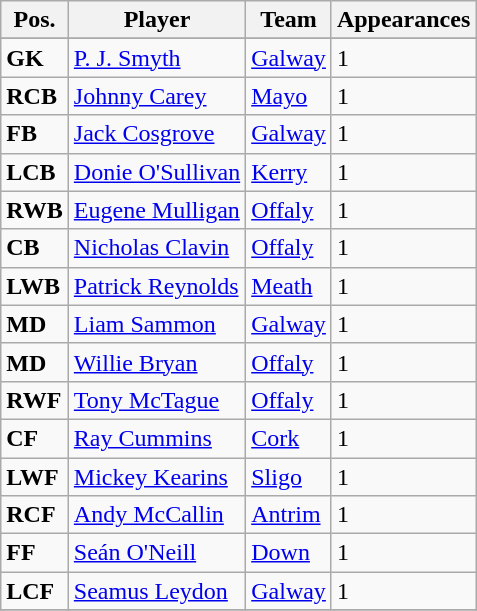<table class="wikitable">
<tr>
<th>Pos.</th>
<th>Player</th>
<th>Team</th>
<th>Appearances</th>
</tr>
<tr>
</tr>
<tr>
<td><strong>GK</strong></td>
<td> <a href='#'>P. J. Smyth</a></td>
<td><a href='#'>Galway</a></td>
<td>1</td>
</tr>
<tr>
<td><strong>RCB</strong></td>
<td> <a href='#'>Johnny Carey</a></td>
<td><a href='#'>Mayo</a></td>
<td>1</td>
</tr>
<tr>
<td><strong>FB</strong></td>
<td> <a href='#'>Jack Cosgrove</a></td>
<td><a href='#'>Galway</a></td>
<td>1</td>
</tr>
<tr>
<td><strong>LCB</strong></td>
<td> <a href='#'>Donie O'Sullivan</a></td>
<td><a href='#'>Kerry</a></td>
<td>1</td>
</tr>
<tr>
<td><strong>RWB</strong></td>
<td> <a href='#'>Eugene Mulligan</a></td>
<td><a href='#'>Offaly</a></td>
<td>1</td>
</tr>
<tr>
<td><strong>CB</strong></td>
<td> <a href='#'>Nicholas Clavin</a></td>
<td><a href='#'>Offaly</a></td>
<td>1</td>
</tr>
<tr>
<td><strong>LWB</strong></td>
<td> <a href='#'>Patrick Reynolds</a></td>
<td><a href='#'>Meath</a></td>
<td>1</td>
</tr>
<tr>
<td><strong>MD</strong></td>
<td> <a href='#'>Liam Sammon</a></td>
<td><a href='#'>Galway</a></td>
<td>1</td>
</tr>
<tr>
<td><strong>MD</strong></td>
<td> <a href='#'>Willie Bryan</a></td>
<td><a href='#'>Offaly</a></td>
<td>1</td>
</tr>
<tr>
<td><strong>RWF</strong></td>
<td> <a href='#'>Tony McTague</a></td>
<td><a href='#'>Offaly</a></td>
<td>1</td>
</tr>
<tr>
<td><strong>CF</strong></td>
<td> <a href='#'>Ray Cummins</a></td>
<td><a href='#'>Cork</a></td>
<td>1</td>
</tr>
<tr>
<td><strong>LWF</strong></td>
<td> <a href='#'>Mickey Kearins</a></td>
<td><a href='#'>Sligo</a></td>
<td>1</td>
</tr>
<tr>
<td><strong>RCF</strong></td>
<td> <a href='#'>Andy McCallin</a></td>
<td><a href='#'>Antrim</a></td>
<td>1</td>
</tr>
<tr>
<td><strong>FF</strong></td>
<td> <a href='#'>Seán O'Neill</a></td>
<td><a href='#'>Down</a></td>
<td>1</td>
</tr>
<tr>
<td><strong>LCF</strong></td>
<td> <a href='#'>Seamus Leydon</a></td>
<td><a href='#'>Galway</a></td>
<td>1</td>
</tr>
<tr>
</tr>
</table>
